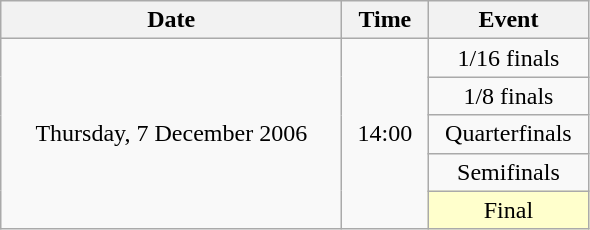<table class = "wikitable" style="text-align:center;">
<tr>
<th width=220>Date</th>
<th width=50>Time</th>
<th width=100>Event</th>
</tr>
<tr>
<td rowspan=5>Thursday, 7 December 2006</td>
<td rowspan=5>14:00</td>
<td>1/16 finals</td>
</tr>
<tr>
<td>1/8 finals</td>
</tr>
<tr>
<td>Quarterfinals</td>
</tr>
<tr>
<td>Semifinals</td>
</tr>
<tr>
<td bgcolor=ffffcc>Final</td>
</tr>
</table>
